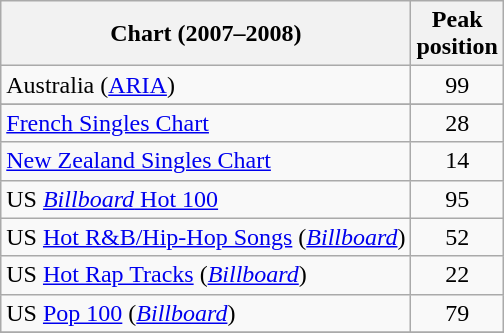<table class="wikitable">
<tr>
<th align="left">Chart (2007–2008)</th>
<th align="left">Peak<br>position</th>
</tr>
<tr>
<td>Australia (<a href='#'>ARIA</a>)</td>
<td align="center">99</td>
</tr>
<tr>
</tr>
<tr>
<td align="left"><a href='#'>French Singles Chart</a></td>
<td align="center">28</td>
</tr>
<tr>
<td align="left"><a href='#'>New Zealand Singles Chart</a></td>
<td align="center">14</td>
</tr>
<tr>
<td align="left">US <a href='#'><em>Billboard</em> Hot 100</a></td>
<td align="center">95</td>
</tr>
<tr>
<td align="left">US <a href='#'>Hot R&B/Hip-Hop Songs</a> (<em><a href='#'>Billboard</a></em>)</td>
<td align="center">52</td>
</tr>
<tr>
<td align="left">US <a href='#'>Hot Rap Tracks</a> (<em><a href='#'>Billboard</a></em>)</td>
<td align="center">22</td>
</tr>
<tr>
<td align="left">US <a href='#'>Pop 100</a> (<em><a href='#'>Billboard</a></em>)</td>
<td align="center">79</td>
</tr>
<tr>
</tr>
</table>
